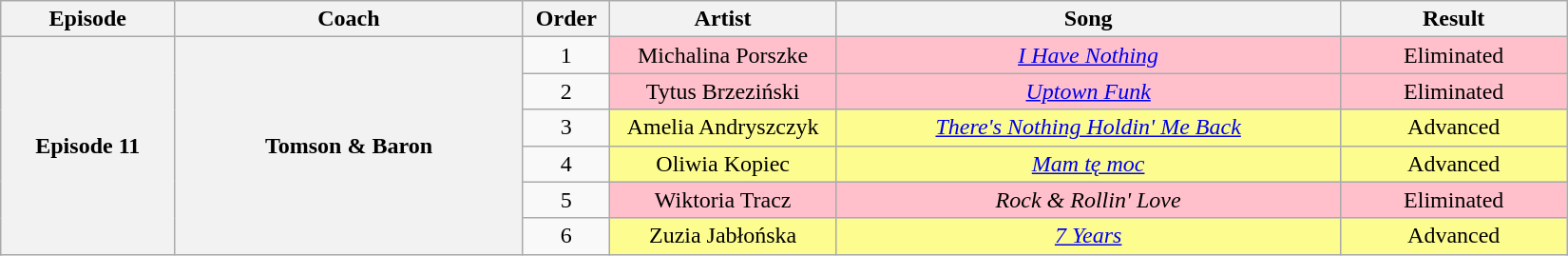<table class="wikitable" style="text-align: center; width:87%;">
<tr>
<th style="width:10%;">Episode</th>
<th style="width:20%;">Coach</th>
<th style="width:05%;">Order</th>
<th style="width:13%;">Artist</th>
<th style="width:29%;">Song</th>
<th style="width:13%;">Result</th>
</tr>
<tr>
<th rowspan="6">Episode 11<br><small></small></th>
<th rowspan="6"><strong>Tomson & Baron</strong></th>
<td>1</td>
<td style="background:pink;">Michalina Porszke</td>
<td style="background:pink;"><em><a href='#'>I Have Nothing</a></em></td>
<td style="background:pink;">Eliminated</td>
</tr>
<tr>
<td>2</td>
<td style="background:pink;">Tytus Brzeziński</td>
<td style="background:pink;"><em><a href='#'>Uptown Funk</a></em></td>
<td style="background:pink;">Eliminated</td>
</tr>
<tr>
<td>3</td>
<td style="background:#fdfc8f;">Amelia Andryszczyk</td>
<td style="background:#fdfc8f;"><em><a href='#'>There's Nothing Holdin' Me Back</a></em></td>
<td style="background:#fdfc8f;">Advanced</td>
</tr>
<tr>
<td>4</td>
<td style="background:#fdfc8f;">Oliwia Kopiec</td>
<td style="background:#fdfc8f;"><a href='#'><em>Mam tę moc</em></a></td>
<td style="background:#fdfc8f;">Advanced</td>
</tr>
<tr>
<td>5</td>
<td style="background:pink;">Wiktoria Tracz</td>
<td style="background:pink;"><em>Rock & Rollin' Love</em></td>
<td style="background:pink;">Eliminated</td>
</tr>
<tr>
<td>6</td>
<td style="background:#fdfc8f;">Zuzia Jabłońska</td>
<td style="background:#fdfc8f;"><a href='#'><em>7 Years</em></a></td>
<td style="background:#fdfc8f;">Advanced</td>
</tr>
</table>
